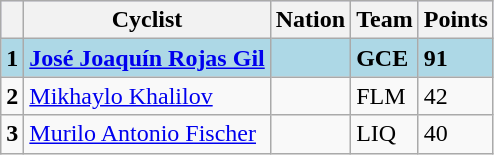<table class="wikitable">
<tr style="background:#ccccff;">
<th></th>
<th>Cyclist</th>
<th>Nation</th>
<th>Team</th>
<th>Points</th>
</tr>
<tr bgcolor="lightblue">
<td><strong>1</strong></td>
<td><strong><a href='#'>José Joaquín Rojas Gil</a></strong></td>
<td><strong></strong></td>
<td><strong>GCE</strong></td>
<td><strong>91</strong></td>
</tr>
<tr>
<td><strong>2</strong></td>
<td><a href='#'>Mikhaylo Khalilov</a></td>
<td></td>
<td>FLM</td>
<td>42</td>
</tr>
<tr>
<td><strong>3</strong></td>
<td><a href='#'>Murilo Antonio Fischer</a></td>
<td></td>
<td>LIQ</td>
<td>40</td>
</tr>
</table>
